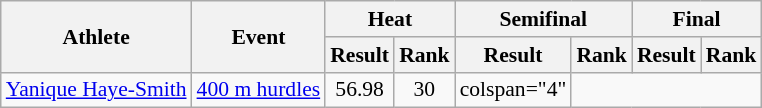<table class="wikitable" style="font-size:90%">
<tr>
<th rowspan="2">Athlete</th>
<th rowspan="2">Event</th>
<th colspan="2">Heat</th>
<th colspan="2">Semifinal</th>
<th colspan="2">Final</th>
</tr>
<tr>
<th>Result</th>
<th>Rank</th>
<th>Result</th>
<th>Rank</th>
<th>Result</th>
<th>Rank</th>
</tr>
<tr style=text-align:center>
<td style=text-align:left><a href='#'>Yanique Haye-Smith</a></td>
<td style=text-align:left><a href='#'>400 m hurdles</a></td>
<td>56.98</td>
<td>30</td>
<td>colspan="4" </td>
</tr>
</table>
